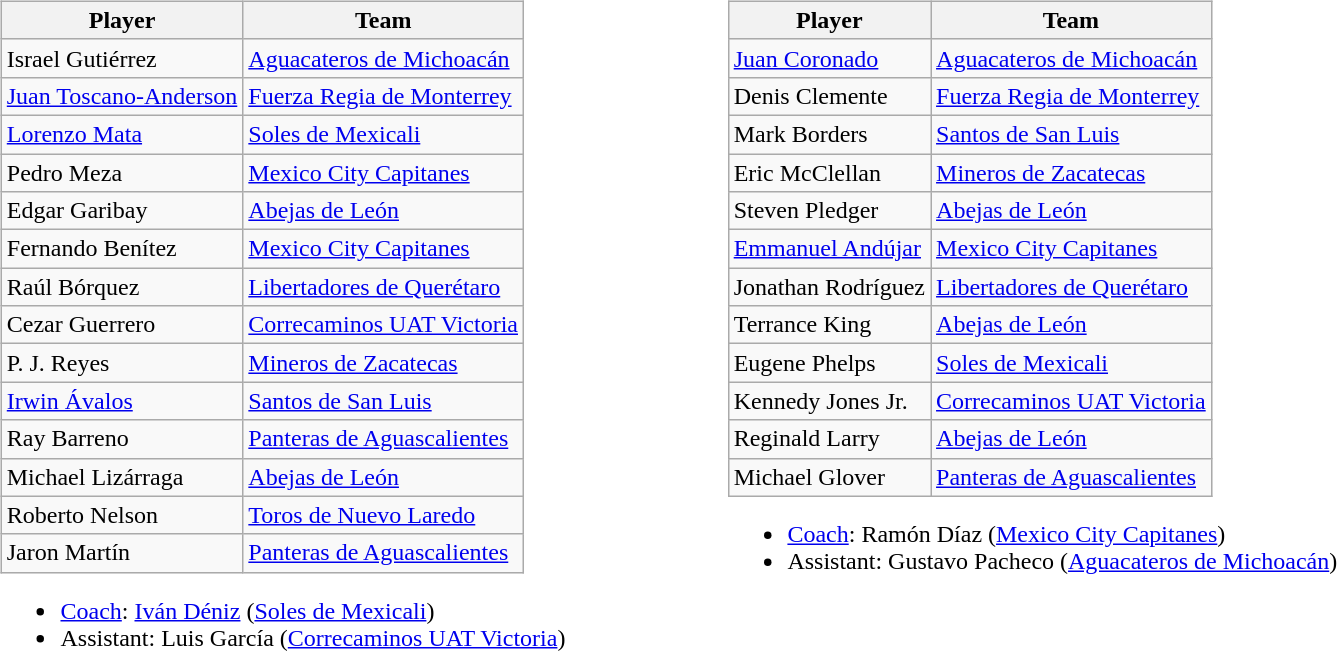<table>
<tr>
<td valign="top"><br><table class="wikitable">
<tr>
<th>Player</th>
<th>Team</th>
</tr>
<tr>
<td>Israel Gutiérrez</td>
<td><a href='#'>Aguacateros de Michoacán</a></td>
</tr>
<tr>
<td><a href='#'>Juan Toscano-Anderson</a></td>
<td><a href='#'>Fuerza Regia de Monterrey</a></td>
</tr>
<tr>
<td><a href='#'>Lorenzo Mata</a></td>
<td><a href='#'>Soles de Mexicali</a></td>
</tr>
<tr>
<td>Pedro Meza</td>
<td><a href='#'>Mexico City Capitanes</a></td>
</tr>
<tr>
<td>Edgar Garibay</td>
<td><a href='#'>Abejas de León</a></td>
</tr>
<tr>
<td>Fernando Benítez</td>
<td><a href='#'>Mexico City Capitanes</a></td>
</tr>
<tr>
<td>Raúl Bórquez</td>
<td><a href='#'>Libertadores de Querétaro</a></td>
</tr>
<tr>
<td>Cezar Guerrero</td>
<td><a href='#'>Correcaminos UAT Victoria</a></td>
</tr>
<tr>
<td>P. J. Reyes</td>
<td><a href='#'>Mineros de Zacatecas</a></td>
</tr>
<tr>
<td><a href='#'>Irwin Ávalos</a></td>
<td><a href='#'>Santos de San Luis</a></td>
</tr>
<tr>
<td>Ray Barreno</td>
<td><a href='#'>Panteras de Aguascalientes</a></td>
</tr>
<tr>
<td>Michael Lizárraga</td>
<td><a href='#'>Abejas de León</a></td>
</tr>
<tr>
<td>Roberto Nelson</td>
<td><a href='#'>Toros de Nuevo Laredo</a></td>
</tr>
<tr>
<td>Jaron Martín</td>
<td><a href='#'>Panteras de Aguascalientes</a></td>
</tr>
</table>
<ul><li><a href='#'>Coach</a>:  <a href='#'>Iván Déniz</a> (<a href='#'>Soles de Mexicali</a>)</li><li>Assistant:  Luis García (<a href='#'>Correcaminos UAT Victoria</a>)</li></ul></td>
<td width="100"> </td>
<td valign="top"><br><table class="wikitable">
<tr>
<th>Player</th>
<th>Team</th>
</tr>
<tr>
<td><a href='#'>Juan Coronado</a></td>
<td><a href='#'>Aguacateros de Michoacán</a></td>
</tr>
<tr>
<td>Denis Clemente</td>
<td><a href='#'>Fuerza Regia de Monterrey</a></td>
</tr>
<tr>
<td>Mark Borders</td>
<td><a href='#'>Santos de San Luis</a></td>
</tr>
<tr>
<td>Eric McClellan</td>
<td><a href='#'>Mineros de Zacatecas</a></td>
</tr>
<tr>
<td>Steven Pledger</td>
<td><a href='#'>Abejas de León</a></td>
</tr>
<tr>
<td><a href='#'>Emmanuel Andújar</a></td>
<td><a href='#'>Mexico City Capitanes</a></td>
</tr>
<tr>
<td>Jonathan Rodríguez</td>
<td><a href='#'>Libertadores de Querétaro</a></td>
</tr>
<tr>
<td>Terrance King</td>
<td><a href='#'>Abejas de León</a></td>
</tr>
<tr>
<td>Eugene Phelps</td>
<td><a href='#'>Soles de Mexicali</a></td>
</tr>
<tr>
<td>Kennedy Jones Jr.</td>
<td><a href='#'>Correcaminos UAT Victoria</a></td>
</tr>
<tr>
<td>Reginald Larry</td>
<td><a href='#'>Abejas de León</a></td>
</tr>
<tr>
<td>Michael Glover</td>
<td><a href='#'>Panteras de Aguascalientes</a></td>
</tr>
</table>
<ul><li><a href='#'>Coach</a>:  Ramón Díaz (<a href='#'>Mexico City Capitanes</a>)</li><li>Assistant:  Gustavo Pacheco (<a href='#'>Aguacateros de Michoacán</a>)</li></ul></td>
</tr>
</table>
